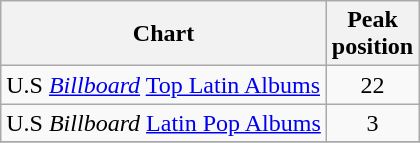<table class="wikitable sortable">
<tr>
<th>Chart</th>
<th>Peak<br>position</th>
</tr>
<tr>
<td>U.S <em><a href='#'>Billboard</a></em> <a href='#'>Top Latin Albums</a></td>
<td style="text-align:center;">22</td>
</tr>
<tr>
<td>U.S <em>Billboard</em> <a href='#'>Latin Pop Albums</a></td>
<td style="text-align:center;">3</td>
</tr>
<tr>
</tr>
</table>
